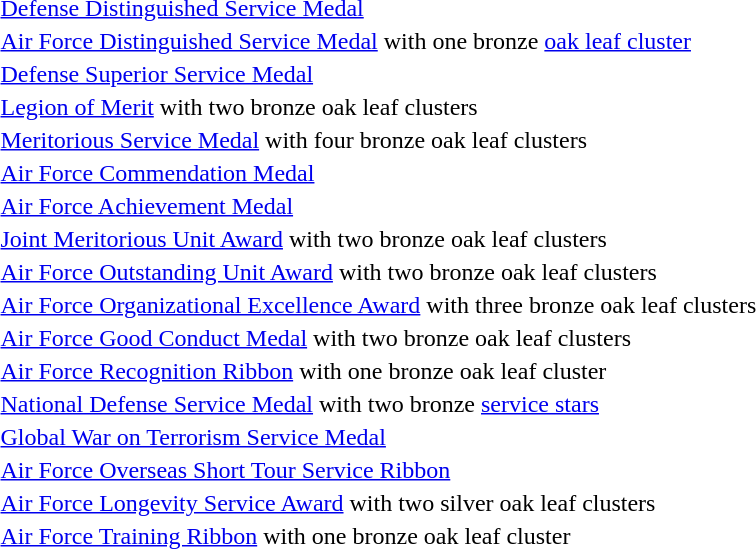<table>
<tr>
<td></td>
<td><a href='#'>Defense Distinguished Service Medal</a></td>
</tr>
<tr>
<td></td>
<td><a href='#'>Air Force Distinguished Service Medal</a> with one bronze <a href='#'>oak leaf cluster</a></td>
</tr>
<tr>
<td></td>
<td><a href='#'>Defense Superior Service Medal</a></td>
</tr>
<tr>
<td><span></span><span></span></td>
<td><a href='#'>Legion of Merit</a> with two bronze oak leaf clusters</td>
</tr>
<tr>
<td><span></span><span></span><span></span><span></span></td>
<td><a href='#'>Meritorious Service Medal</a> with four bronze oak leaf clusters</td>
</tr>
<tr>
<td></td>
<td><a href='#'>Air Force Commendation Medal</a></td>
</tr>
<tr>
<td></td>
<td><a href='#'>Air Force Achievement Medal</a></td>
</tr>
<tr>
<td><span></span><span></span></td>
<td><a href='#'>Joint Meritorious Unit Award</a> with two bronze oak leaf clusters</td>
</tr>
<tr>
<td><span></span><span></span></td>
<td><a href='#'>Air Force Outstanding Unit Award</a> with two bronze oak leaf clusters</td>
</tr>
<tr>
<td><span></span><span></span><span></span></td>
<td><a href='#'>Air Force Organizational Excellence Award</a> with three bronze oak leaf clusters</td>
</tr>
<tr>
<td><span></span><span></span></td>
<td><a href='#'>Air Force Good Conduct Medal</a> with two bronze oak leaf clusters</td>
</tr>
<tr>
<td></td>
<td><a href='#'>Air Force Recognition Ribbon</a> with one bronze oak leaf cluster</td>
</tr>
<tr>
<td><span></span><span></span></td>
<td><a href='#'>National Defense Service Medal</a> with two bronze <a href='#'>service stars</a></td>
</tr>
<tr>
<td></td>
<td><a href='#'>Global War on Terrorism Service Medal</a></td>
</tr>
<tr>
<td></td>
<td><a href='#'>Air Force Overseas Short Tour Service Ribbon</a></td>
</tr>
<tr>
<td><span></span><span></span></td>
<td><a href='#'>Air Force Longevity Service Award</a> with two silver oak leaf clusters</td>
</tr>
<tr>
<td></td>
<td><a href='#'>Air Force Training Ribbon</a> with one bronze oak leaf cluster</td>
</tr>
</table>
